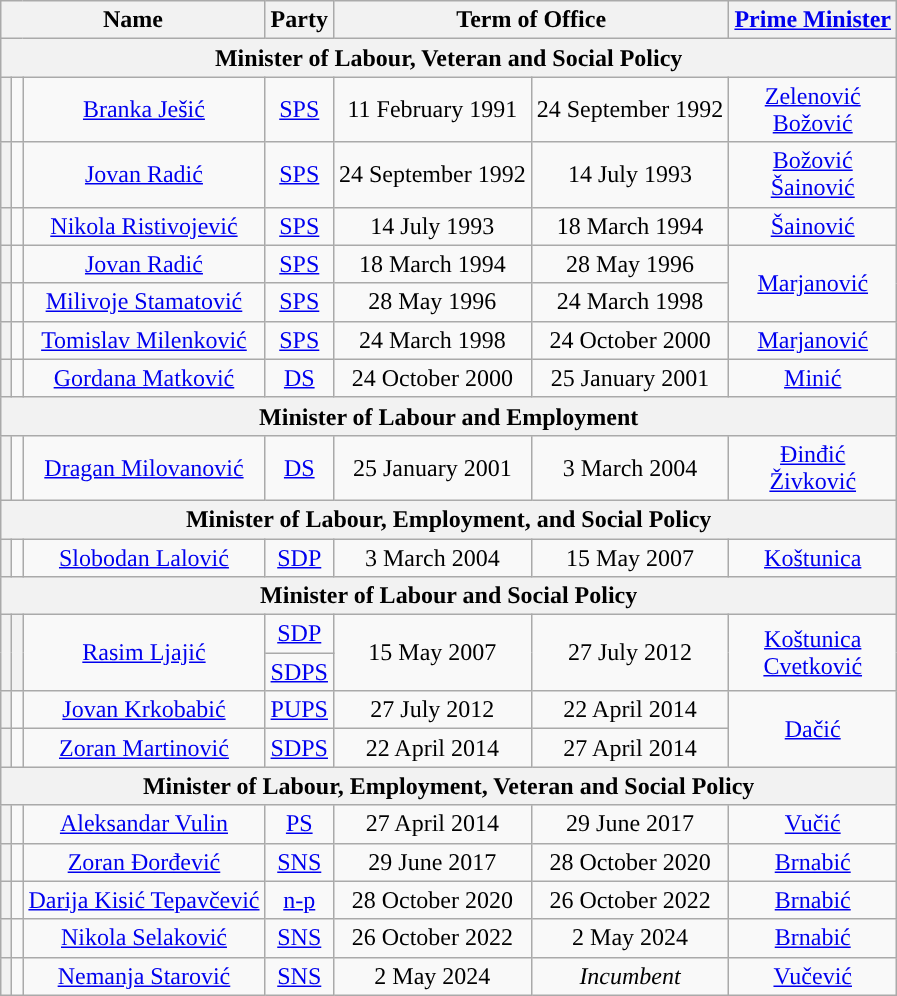<table class="wikitable" style="text-align:center;">
<tr>
<th colspan=3>Name<br></th>
<th>Party</th>
<th colspan=2>Term of Office</th>
<th><a href='#'>Prime Minister</a><br></th>
</tr>
<tr>
<th colspan="7">Minister of Labour, Veteran and Social Policy</th>
</tr>
<tr>
<th style="background:"></th>
<td></td>
<td><a href='#'>Branka Ješić</a><br></td>
<td><a href='#'>SPS</a></td>
<td>11 February 1991</td>
<td>24 September 1992</td>
<td><a href='#'>Zelenović</a> <br><a href='#'>Božović</a> </td>
</tr>
<tr>
<th style="background:"></th>
<td></td>
<td><a href='#'>Jovan Radić</a><br></td>
<td><a href='#'>SPS</a></td>
<td>24 September 1992</td>
<td>14 July 1993</td>
<td><a href='#'>Božović</a> <br><a href='#'>Šainović</a> </td>
</tr>
<tr>
<th style="background:"></th>
<td></td>
<td><a href='#'>Nikola Ristivojević</a></td>
<td><a href='#'>SPS</a></td>
<td>14 July 1993</td>
<td>18 March 1994</td>
<td><a href='#'>Šainović</a> </td>
</tr>
<tr>
<th style="background:"></th>
<td></td>
<td><a href='#'>Jovan Radić</a><br></td>
<td><a href='#'>SPS</a></td>
<td>18 March 1994</td>
<td>28 May 1996</td>
<td rowspan=2><a href='#'>Marjanović</a> </td>
</tr>
<tr>
<th style="background:"></th>
<td></td>
<td><a href='#'>Milivoje Stamatović</a><br></td>
<td><a href='#'>SPS</a></td>
<td>28 May 1996</td>
<td>24 March 1998</td>
</tr>
<tr>
<th style="background:"></th>
<td></td>
<td><a href='#'>Tomislav Milenković</a><br></td>
<td><a href='#'>SPS</a></td>
<td>24 March 1998</td>
<td>24 October 2000</td>
<td><a href='#'>Marjanović</a> </td>
</tr>
<tr>
<th style="background:"></th>
<td></td>
<td><a href='#'>Gordana Matković</a><br></td>
<td><a href='#'>DS</a></td>
<td>24 October 2000</td>
<td>25 January 2001</td>
<td><a href='#'>Minić</a> </td>
</tr>
<tr>
<th colspan="7">Minister of Labour and Employment</th>
</tr>
<tr>
<th style="background:"></th>
<td></td>
<td><a href='#'>Dragan Milovanović</a><br></td>
<td><a href='#'>DS</a></td>
<td>25 January 2001</td>
<td>3 March 2004</td>
<td><a href='#'>Đinđić</a> <br><a href='#'>Živković</a> </td>
</tr>
<tr>
<th colspan="7">Minister of Labour, Employment, and Social Policy</th>
</tr>
<tr>
<th style="background:"></th>
<td></td>
<td><a href='#'>Slobodan Lalović</a><br></td>
<td><a href='#'>SDP</a></td>
<td>3 March 2004</td>
<td>15 May 2007</td>
<td><a href='#'>Koštunica</a> </td>
</tr>
<tr>
<th colspan="7">Minister of Labour and Social Policy</th>
</tr>
<tr>
<th rowspan=2 style="background:"></th>
<th rowspan=2></th>
<td rowspan=2><a href='#'>Rasim Ljajić</a><br></td>
<td><a href='#'>SDP</a></td>
<td rowspan=2>15 May 2007</td>
<td rowspan=2>27 July 2012</td>
<td rowspan=2><a href='#'>Koštunica</a> <br><a href='#'>Cvetković</a> </td>
</tr>
<tr>
<td><a href='#'>SDPS</a></td>
</tr>
<tr>
<th style="background:"></th>
<td></td>
<td><a href='#'>Jovan Krkobabić</a><br></td>
<td><a href='#'>PUPS</a></td>
<td>27 July 2012</td>
<td>22 April 2014<br></td>
<td rowspan=2><a href='#'>Dačić</a> </td>
</tr>
<tr>
<th style="background:"></th>
<td></td>
<td><a href='#'>Zoran Martinović</a><br></td>
<td><a href='#'>SDPS</a></td>
<td>22 April 2014</td>
<td>27 April 2014</td>
</tr>
<tr>
<th colspan="7">Minister of Labour, Employment, Veteran and Social Policy</th>
</tr>
<tr>
<th style="background:"></th>
<td></td>
<td><a href='#'>Aleksandar Vulin</a><br></td>
<td><a href='#'>PS</a></td>
<td>27 April 2014</td>
<td>29 June 2017</td>
<td><a href='#'>Vučić</a> </td>
</tr>
<tr>
<th style="background:"></th>
<td></td>
<td><a href='#'>Zoran Đorđević</a><br></td>
<td><a href='#'>SNS</a></td>
<td>29 June 2017</td>
<td>28 October 2020</td>
<td><a href='#'>Brnabić</a> </td>
</tr>
<tr>
<th style="background:"></th>
<td></td>
<td><a href='#'>Darija Kisić Tepavčević</a><br></td>
<td><a href='#'>n-p</a></td>
<td>28 October 2020</td>
<td>26 October 2022</td>
<td><a href='#'>Brnabić</a> </td>
</tr>
<tr>
<th style="background:"></th>
<td></td>
<td><a href='#'>Nikola Selaković</a><br></td>
<td><a href='#'>SNS</a></td>
<td>26 October 2022</td>
<td>2 May 2024</td>
<td><a href='#'>Brnabić</a> </td>
</tr>
<tr>
<th style="background:"></th>
<td></td>
<td><a href='#'>Nemanja Starović</a><br></td>
<td><a href='#'>SNS</a></td>
<td>2 May 2024</td>
<td><em>Incumbent</em></td>
<td><a href='#'>Vučević</a> </td>
</tr>
</table>
